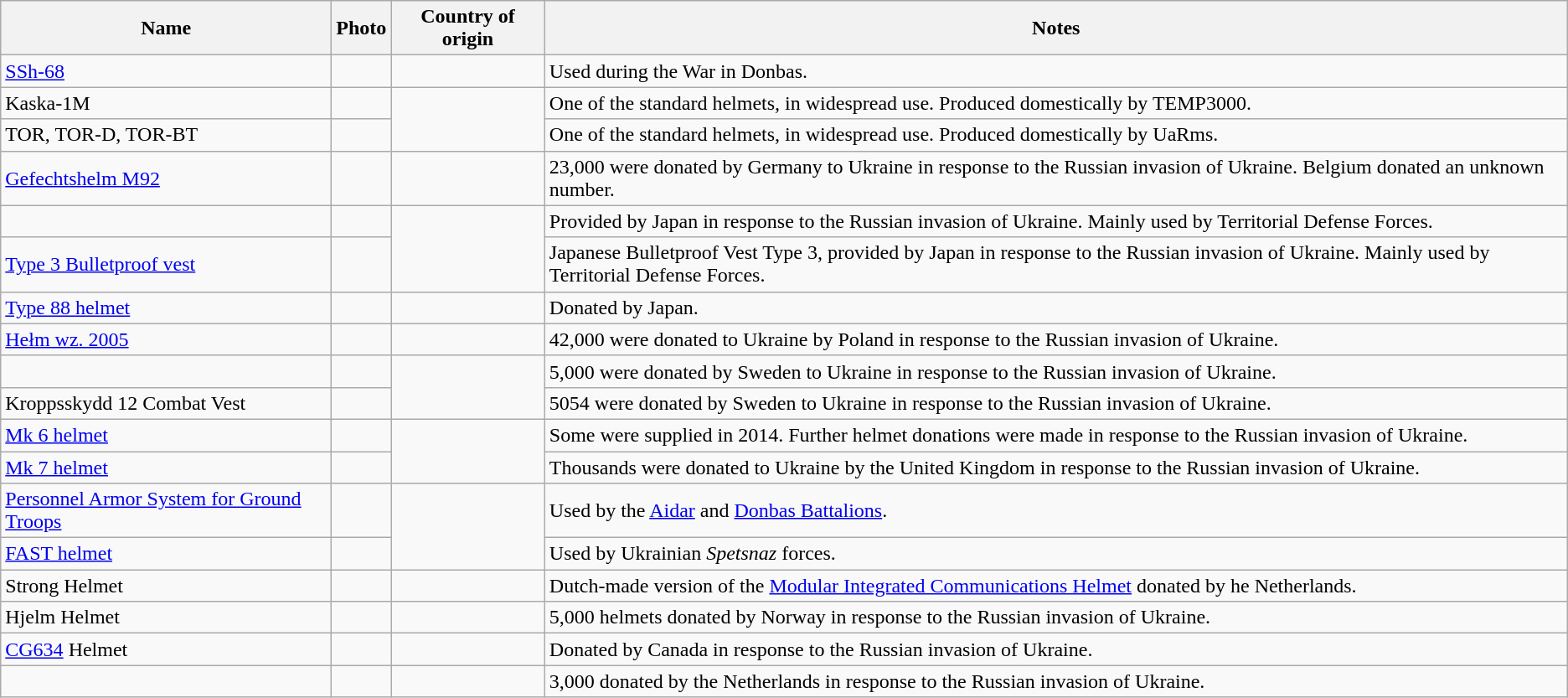<table class="wikitable">
<tr>
<th>Name</th>
<th>Photo</th>
<th style="width:115px;">Country of origin</th>
<th>Notes</th>
</tr>
<tr>
<td><a href='#'>SSh-68</a></td>
<td></td>
<td></td>
<td>Used during the War in Donbas.</td>
</tr>
<tr>
<td>Kaska-1M</td>
<td></td>
<td rowspan="2"></td>
<td>One of the standard helmets, in widespread use. Produced domestically by TEMP3000.</td>
</tr>
<tr>
<td>TOR, TOR-D, TOR-BT</td>
<td></td>
<td>One of the standard helmets, in widespread use. Produced domestically by UaRms.</td>
</tr>
<tr>
<td><a href='#'>Gefechtshelm M92</a></td>
<td></td>
<td></td>
<td>23,000 were donated by Germany to Ukraine in response to the Russian invasion of Ukraine. Belgium donated an unknown number.</td>
</tr>
<tr>
<td></td>
<td></td>
<td rowspan="2"></td>
<td>Provided by Japan in response to the Russian invasion of Ukraine. Mainly used by Territorial Defense Forces.</td>
</tr>
<tr>
<td><a href='#'>Type 3 Bulletproof vest</a></td>
<td></td>
<td>Japanese Bulletproof Vest Type 3, provided by Japan in response to the Russian invasion of Ukraine. Mainly used by Territorial Defense Forces.</td>
</tr>
<tr>
<td><a href='#'>Type 88 helmet</a></td>
<td></td>
<td></td>
<td>Donated by Japan.</td>
</tr>
<tr>
<td><a href='#'>Hełm wz. 2005</a></td>
<td></td>
<td></td>
<td>42,000 were donated to Ukraine by Poland in response to the Russian invasion of Ukraine.</td>
</tr>
<tr>
<td></td>
<td></td>
<td rowspan="2"></td>
<td>5,000 were donated by Sweden to Ukraine in response to the Russian invasion of Ukraine.</td>
</tr>
<tr>
<td>Kroppsskydd 12 Combat Vest</td>
<td></td>
<td>5054 were donated by Sweden to Ukraine in response to the Russian invasion of Ukraine.</td>
</tr>
<tr>
<td><a href='#'>Mk 6 helmet</a></td>
<td></td>
<td rowspan="2"></td>
<td>Some were supplied in 2014. Further helmet donations were made in response to the Russian invasion of Ukraine.</td>
</tr>
<tr>
<td><a href='#'>Mk 7 helmet</a></td>
<td></td>
<td>Thousands were donated to Ukraine by the United Kingdom in response to the Russian invasion of Ukraine.</td>
</tr>
<tr>
<td><a href='#'>Personnel Armor System for Ground Troops</a></td>
<td></td>
<td rowspan="2"></td>
<td>Used by the <a href='#'>Aidar</a> and <a href='#'>Donbas Battalions</a>.</td>
</tr>
<tr>
<td><a href='#'>FAST helmet</a></td>
<td></td>
<td>Used by Ukrainian <em>Spetsnaz</em> forces.</td>
</tr>
<tr>
<td>Strong Helmet</td>
<td></td>
<td><br></td>
<td>Dutch-made version of the <a href='#'>Modular Integrated Communications Helmet</a> donated by he Netherlands.</td>
</tr>
<tr>
<td>Hjelm Helmet</td>
<td></td>
<td></td>
<td>5,000 helmets donated by Norway in response to the Russian invasion of Ukraine.</td>
</tr>
<tr>
<td><a href='#'>CG634</a> Helmet</td>
<td></td>
<td></td>
<td>Donated by Canada in response to the Russian invasion of Ukraine.</td>
</tr>
<tr>
<td></td>
<td></td>
<td><br></td>
<td>3,000 donated by the Netherlands in response to the Russian invasion of Ukraine.</td>
</tr>
</table>
